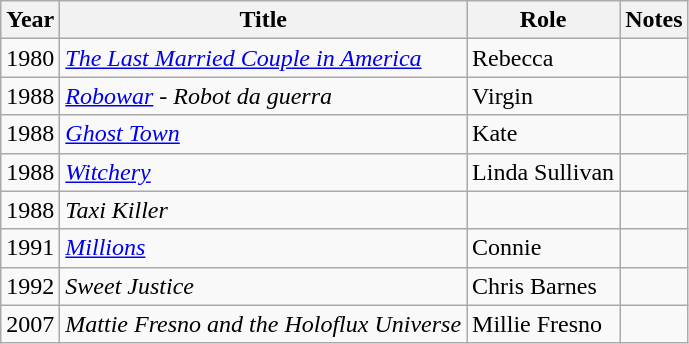<table class="wikitable sortable">
<tr>
<th>Year</th>
<th>Title</th>
<th>Role</th>
<th class="unsortable">Notes</th>
</tr>
<tr>
<td>1980</td>
<td><em><a href='#'>The Last Married Couple in America</a></em></td>
<td>Rebecca</td>
<td></td>
</tr>
<tr>
<td>1988</td>
<td><em><a href='#'>Robowar</a> - Robot da guerra</em></td>
<td>Virgin</td>
<td></td>
</tr>
<tr>
<td>1988</td>
<td><em><a href='#'>Ghost Town</a></em></td>
<td>Kate</td>
<td></td>
</tr>
<tr>
<td>1988</td>
<td><em><a href='#'>Witchery</a></em></td>
<td>Linda Sullivan</td>
<td></td>
</tr>
<tr>
<td>1988</td>
<td><em>Taxi Killer</em></td>
<td></td>
<td></td>
</tr>
<tr>
<td>1991</td>
<td><em><a href='#'>Millions</a> </em></td>
<td>Connie</td>
<td></td>
</tr>
<tr>
<td>1992</td>
<td><em>Sweet Justice </em></td>
<td>Chris Barnes</td>
<td></td>
</tr>
<tr>
<td>2007</td>
<td><em>Mattie Fresno and the Holoflux Universe</em></td>
<td>Millie Fresno</td>
<td></td>
</tr>
</table>
